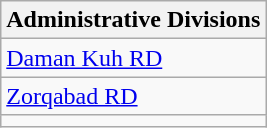<table class="wikitable">
<tr>
<th>Administrative Divisions</th>
</tr>
<tr>
<td><a href='#'>Daman Kuh RD</a></td>
</tr>
<tr>
<td><a href='#'>Zorqabad RD</a></td>
</tr>
<tr>
<td colspan=1></td>
</tr>
</table>
